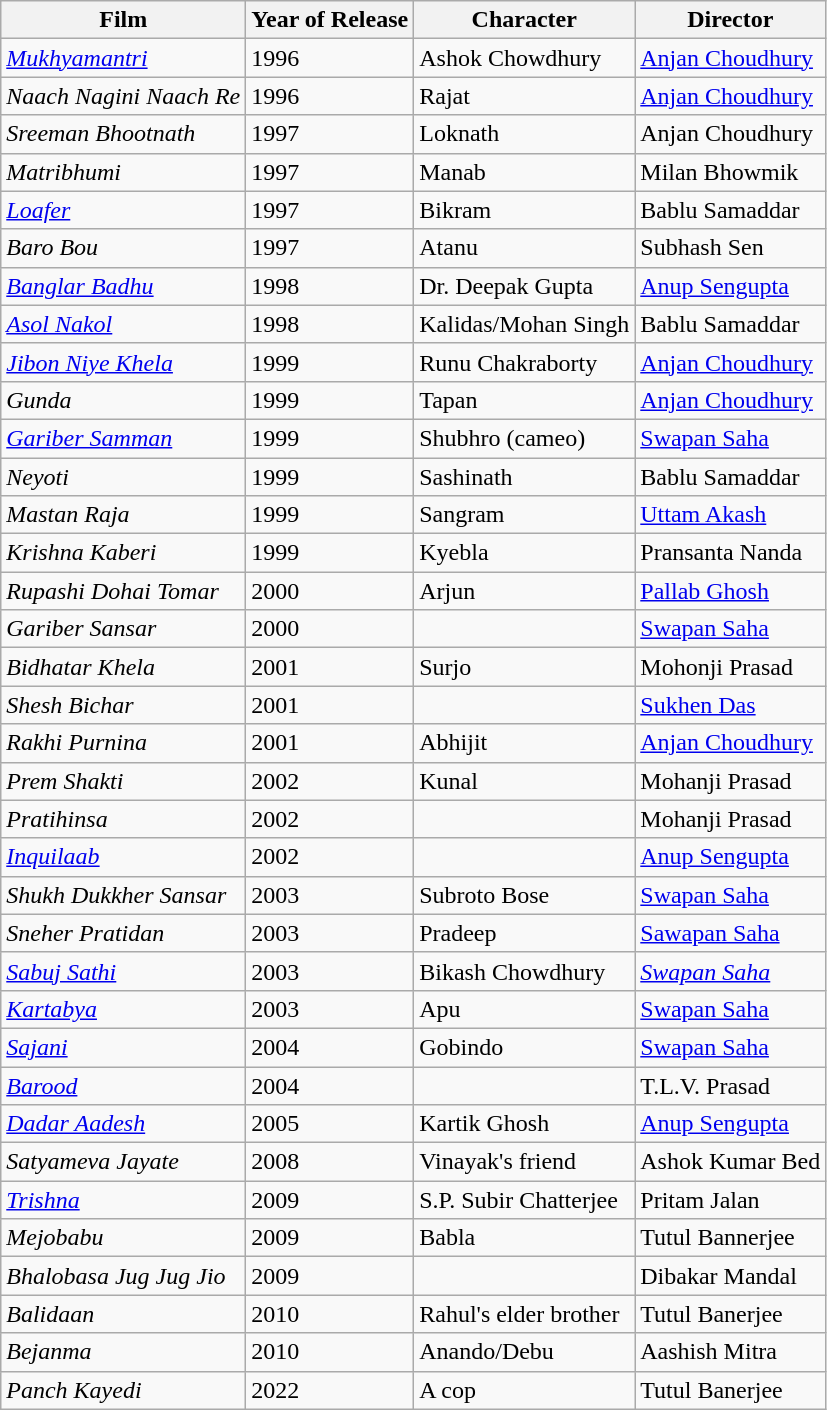<table class="wikitable">
<tr>
<th>Film</th>
<th>Year of Release</th>
<th>Character</th>
<th>Director</th>
</tr>
<tr>
<td><a href='#'><em>Mukhyamantri</em></a></td>
<td>1996</td>
<td>Ashok Chowdhury</td>
<td><a href='#'>Anjan Choudhury</a></td>
</tr>
<tr>
<td><em>Naach Nagini Naach Re</em></td>
<td>1996</td>
<td>Rajat</td>
<td><a href='#'>Anjan Choudhury</a></td>
</tr>
<tr>
<td><em>Sreeman Bhootnath</em></td>
<td>1997</td>
<td>Loknath</td>
<td>Anjan Choudhury</td>
</tr>
<tr>
<td><em>Matribhumi</em></td>
<td>1997</td>
<td>Manab</td>
<td>Milan Bhowmik</td>
</tr>
<tr>
<td><a href='#'><em>Loafer</em></a></td>
<td>1997</td>
<td>Bikram</td>
<td>Bablu Samaddar</td>
</tr>
<tr>
<td><em>Baro Bou</em></td>
<td>1997</td>
<td>Atanu</td>
<td>Subhash Sen</td>
</tr>
<tr>
<td><em><a href='#'>Banglar Badhu</a></em></td>
<td>1998</td>
<td>Dr. Deepak Gupta</td>
<td><a href='#'>Anup Sengupta</a></td>
</tr>
<tr>
<td><em><a href='#'>Asol Nakol</a></em></td>
<td>1998</td>
<td>Kalidas/Mohan Singh</td>
<td>Bablu Samaddar</td>
</tr>
<tr>
<td><em><a href='#'>Jibon Niye Khela</a></em></td>
<td>1999</td>
<td>Runu Chakraborty</td>
<td><a href='#'>Anjan Choudhury</a></td>
</tr>
<tr>
<td><em>Gunda</em></td>
<td>1999</td>
<td>Tapan</td>
<td><a href='#'>Anjan Choudhury</a></td>
</tr>
<tr>
<td><em><a href='#'>Gariber Samman</a></em></td>
<td>1999</td>
<td>Shubhro (cameo)</td>
<td><a href='#'>Swapan Saha</a></td>
</tr>
<tr>
<td><em>Neyoti</em></td>
<td>1999</td>
<td>Sashinath</td>
<td>Bablu Samaddar</td>
</tr>
<tr>
<td><em>Mastan Raja</em></td>
<td>1999</td>
<td>Sangram</td>
<td><a href='#'>Uttam Akash</a></td>
</tr>
<tr>
<td><em>Krishna Kaberi</em></td>
<td>1999</td>
<td>Kyebla</td>
<td>Pransanta Nanda</td>
</tr>
<tr>
<td><em>Rupashi Dohai Tomar</em></td>
<td>2000</td>
<td>Arjun</td>
<td><a href='#'>Pallab Ghosh</a></td>
</tr>
<tr>
<td><em>Gariber Sansar</em></td>
<td>2000</td>
<td></td>
<td><a href='#'>Swapan Saha</a></td>
</tr>
<tr>
<td><em>Bidhatar Khela</em></td>
<td>2001</td>
<td>Surjo</td>
<td>Mohonji Prasad</td>
</tr>
<tr>
<td><em>Shesh Bichar</em></td>
<td>2001</td>
<td></td>
<td><a href='#'>Sukhen Das</a></td>
</tr>
<tr>
<td><em>Rakhi Purnina</em></td>
<td>2001</td>
<td>Abhijit</td>
<td><a href='#'>Anjan Choudhury</a></td>
</tr>
<tr>
<td><em>Prem Shakti</em></td>
<td>2002</td>
<td>Kunal</td>
<td>Mohanji Prasad</td>
</tr>
<tr>
<td><em>Pratihinsa</em></td>
<td>2002</td>
<td></td>
<td>Mohanji Prasad</td>
</tr>
<tr>
<td><em><a href='#'>Inquilaab</a></em></td>
<td>2002</td>
<td></td>
<td><a href='#'>Anup Sengupta</a></td>
</tr>
<tr>
<td><em>Shukh Dukkher Sansar</em></td>
<td>2003</td>
<td>Subroto Bose</td>
<td><a href='#'>Swapan Saha</a></td>
</tr>
<tr>
<td><em>Sneher Pratidan</em></td>
<td>2003</td>
<td>Pradeep</td>
<td><a href='#'>Sawapan Saha</a></td>
</tr>
<tr>
<td><a href='#'><em>Sabuj Sathi</em></a></td>
<td>2003</td>
<td>Bikash Chowdhury</td>
<td><em><a href='#'>Swapan Saha</a></em></td>
</tr>
<tr>
<td><em><a href='#'>Kartabya</a></em></td>
<td>2003</td>
<td>Apu</td>
<td><a href='#'>Swapan Saha</a></td>
</tr>
<tr>
<td><a href='#'><em>Sajani</em></a></td>
<td>2004</td>
<td>Gobindo</td>
<td><a href='#'>Swapan Saha</a></td>
</tr>
<tr>
<td><em><a href='#'>Barood</a></em></td>
<td>2004</td>
<td></td>
<td>T.L.V. Prasad</td>
</tr>
<tr>
<td><a href='#'><em>Dadar Aadesh</em></a></td>
<td>2005</td>
<td>Kartik Ghosh</td>
<td><a href='#'>Anup Sengupta</a></td>
</tr>
<tr>
<td><em>Satyameva Jayate</em></td>
<td>2008</td>
<td>Vinayak's friend</td>
<td>Ashok Kumar Bed</td>
</tr>
<tr>
<td><em><a href='#'>Trishna</a></em></td>
<td>2009</td>
<td>S.P. Subir Chatterjee</td>
<td>Pritam Jalan</td>
</tr>
<tr>
<td><em>Mejobabu</em></td>
<td>2009</td>
<td>Babla</td>
<td>Tutul Bannerjee</td>
</tr>
<tr>
<td><em>Bhalobasa Jug Jug Jio</em></td>
<td>2009</td>
<td></td>
<td>Dibakar Mandal</td>
</tr>
<tr>
<td><em>Balidaan</em></td>
<td>2010</td>
<td>Rahul's elder brother</td>
<td>Tutul Banerjee</td>
</tr>
<tr>
<td><em>Bejanma</em></td>
<td>2010</td>
<td>Anando/Debu</td>
<td>Aashish Mitra</td>
</tr>
<tr>
<td><em>Panch Kayedi</em></td>
<td>2022</td>
<td>A cop</td>
<td>Tutul Banerjee</td>
</tr>
</table>
